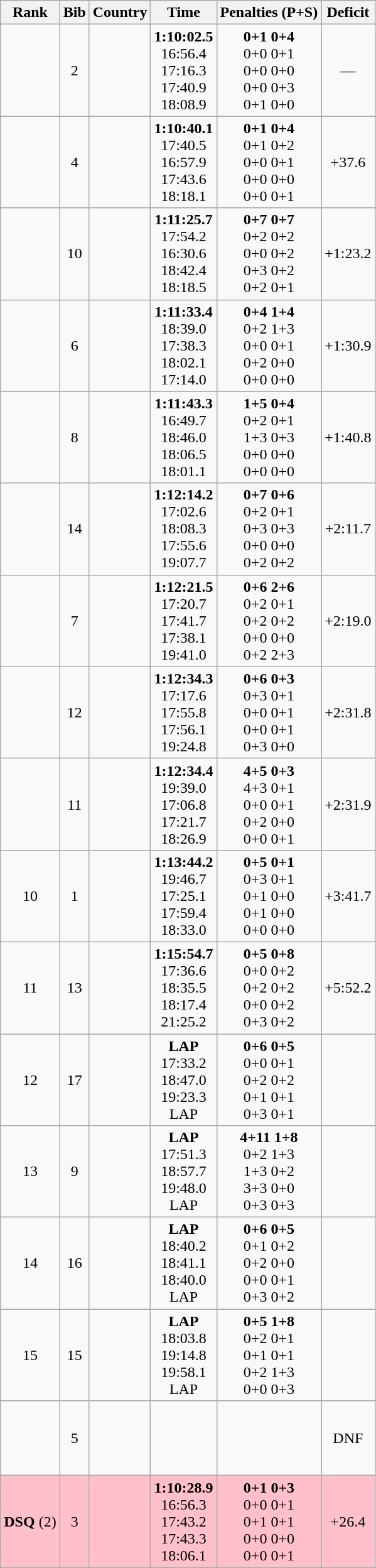<table class="wikitable sortable" style="text-align:center">
<tr>
<th>Rank</th>
<th>Bib</th>
<th>Country</th>
<th>Time</th>
<th>Penalties (P+S)</th>
<th>Deficit</th>
</tr>
<tr>
<td></td>
<td>2</td>
<td align=left></td>
<td><strong>1:10:02.5</strong><br>16:56.4<br>17:16.3<br>17:40.9<br>18:08.9</td>
<td><strong> 0+1 0+4</strong><br> 0+0 0+1<br>0+0 0+0<br>0+0 0+3<br>0+1 0+0</td>
<td>—</td>
</tr>
<tr>
<td></td>
<td>4</td>
<td align=left></td>
<td><strong>1:10:40.1</strong><br>17:40.5<br>16:57.9<br>17:43.6<br>18:18.1</td>
<td><strong> 0+1 0+4</strong><br> 0+1 0+2<br>0+0 0+1<br>0+0 0+0<br>0+0 0+1</td>
<td>+37.6</td>
</tr>
<tr>
<td></td>
<td>10</td>
<td align=left></td>
<td><strong>1:11:25.7</strong><br>17:54.2<br>16:30.6<br>18:42.4<br>18:18.5</td>
<td><strong> 0+7 0+7</strong><br> 0+2 0+2<br>0+0 0+2<br>0+3 0+2<br>0+2 0+1</td>
<td>+1:23.2</td>
</tr>
<tr>
<td></td>
<td>6</td>
<td align=left></td>
<td><strong>1:11:33.4</strong><br>18:39.0<br>17:38.3<br>18:02.1<br>17:14.0</td>
<td><strong> 0+4 1+4</strong><br> 0+2 1+3<br>0+0 0+1<br>0+2 0+0<br>0+0 0+0</td>
<td>+1:30.9</td>
</tr>
<tr>
<td></td>
<td>8</td>
<td align=left></td>
<td><strong>1:11:43.3</strong><br>16:49.7<br>18:46.0<br>18:06.5<br>18:01.1</td>
<td><strong> 1+5 0+4</strong><br> 0+2 0+1<br>1+3 0+3<br>0+0 0+0<br>0+0 0+0</td>
<td>+1:40.8</td>
</tr>
<tr>
<td></td>
<td>14</td>
<td align=left></td>
<td><strong>1:12:14.2</strong><br>17:02.6<br>18:08.3<br>17:55.6<br>19:07.7</td>
<td><strong> 0+7 0+6</strong><br> 0+2 0+1<br>0+3 0+3<br>0+0 0+0<br>0+2 0+2</td>
<td>+2:11.7</td>
</tr>
<tr>
<td></td>
<td>7</td>
<td align=left></td>
<td><strong>1:12:21.5</strong><br>17:20.7<br>17:41.7<br>17:38.1<br>19:41.0</td>
<td><strong> 0+6 2+6</strong><br> 0+2 0+1<br>0+2 0+2<br>0+0 0+0<br>0+2 2+3</td>
<td>+2:19.0</td>
</tr>
<tr>
<td></td>
<td>12</td>
<td align=left></td>
<td><strong>1:12:34.3</strong><br>17:17.6<br>17:55.8<br>17:56.1<br>19:24.8</td>
<td><strong> 0+6 0+3</strong><br> 0+3 0+1<br>0+0 0+1<br>0+0 0+1<br>0+3 0+0</td>
<td>+2:31.8</td>
</tr>
<tr>
<td></td>
<td>11</td>
<td align=left></td>
<td><strong>1:12:34.4</strong> <br>19:39.0<br>17:06.8<br>17:21.7<br>18:26.9</td>
<td><strong> 4+5 0+3</strong><br> 4+3 0+1<br>0+0 0+1<br>0+2 0+0<br>0+0 0+1</td>
<td>+2:31.9</td>
</tr>
<tr>
<td>10</td>
<td>1</td>
<td align=left></td>
<td><strong>1:13:44.2</strong><br>19:46.7<br>17:25.1<br>17:59.4<br>18:33.0</td>
<td><strong> 0+5 0+1</strong><br> 0+3 0+1<br>0+1 0+0<br>0+1 0+0<br>0+0 0+0</td>
<td>+3:41.7</td>
</tr>
<tr>
<td>11</td>
<td>13</td>
<td align=left></td>
<td><strong>1:15:54.7</strong><br>17:36.6<br>18:35.5<br>18:17.4<br>21:25.2</td>
<td><strong> 0+5 0+8</strong><br> 0+0 0+2<br>0+2 0+2<br>0+0 0+2<br>0+3 0+2</td>
<td>+5:52.2</td>
</tr>
<tr>
<td>12</td>
<td>17</td>
<td align=left></td>
<td><strong>LAP</strong><br>17:33.2<br>18:47.0<br>19:23.3<br>LAP</td>
<td><strong> 0+6 0+5</strong><br> 0+0 0+1<br>0+2 0+2<br>0+1 0+1<br>0+3 0+1</td>
<td></td>
</tr>
<tr>
<td>13</td>
<td>9</td>
<td align=left></td>
<td><strong>LAP</strong><br>17:51.3<br>18:57.7<br>19:48.0<br>LAP</td>
<td><strong> 4+11 1+8</strong><br> 0+2 1+3<br>1+3 0+2<br>3+3 0+0<br>0+3 0+3</td>
<td></td>
</tr>
<tr>
<td>14</td>
<td>16</td>
<td align=left></td>
<td><strong>LAP</strong><br>18:40.2<br>18:41.1<br>18:40.0<br>LAP</td>
<td><strong> 0+6 0+5</strong><br> 0+1 0+2<br>0+2 0+0<br>0+0 0+1<br>0+3 0+2</td>
<td></td>
</tr>
<tr>
<td>15</td>
<td>15</td>
<td align=left></td>
<td><strong>LAP</strong><br>18:03.8<br>19:14.8<br>19:58.1<br>LAP</td>
<td><strong> 0+5 1+8</strong><br> 0+2 0+1<br>0+1 0+1<br>0+2 1+3<br>0+0 0+3</td>
<td></td>
</tr>
<tr>
<td></td>
<td>5</td>
<td align=left></td>
<td><br><br><br><br></td>
<td><br> <br><br><br></td>
<td>DNF</td>
</tr>
<tr bgcolor=pink>
<td><strong>DSQ</strong> (2)</td>
<td>3</td>
<td align=left></td>
<td><strong>1:10:28.9</strong><br>16:56.3<br>17:43.2<br>17:43.3<br>18:06.1</td>
<td><strong> 0+1 0+3</strong><br> 0+0 0+1<br>0+1 0+1<br>0+0 0+0<br>0+0 0+1</td>
<td>+26.4</td>
</tr>
</table>
